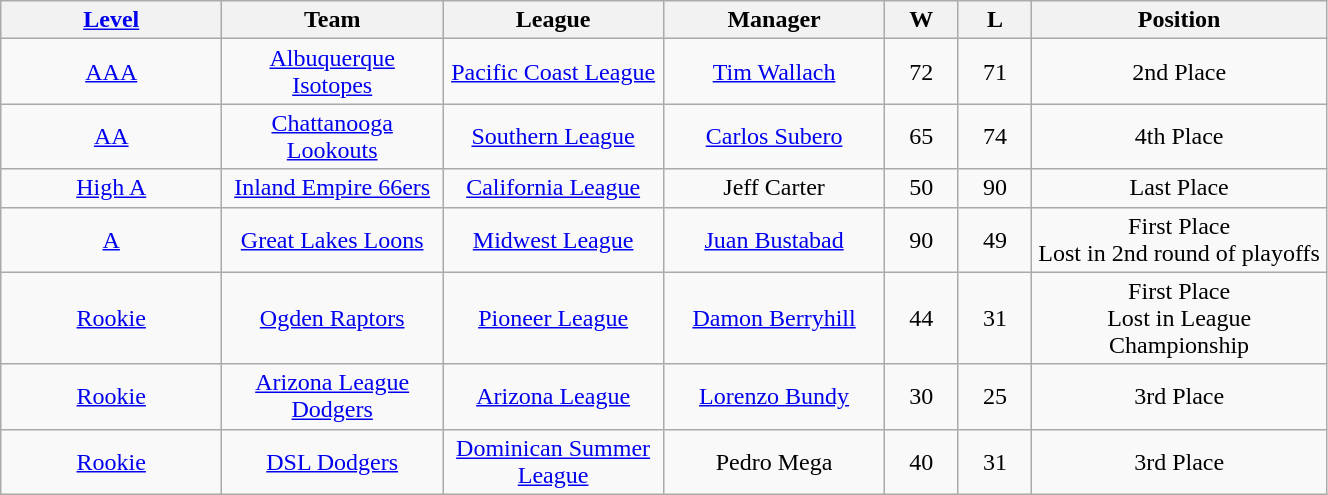<table class="wikitable"  style="width:70%; text-align:center;">
<tr>
<th style="width:15%;"><a href='#'>Level</a></th>
<th style="width:15%;">Team</th>
<th style="width:15%;">League</th>
<th style="width:15%;">Manager</th>
<th style="width:5%;">W</th>
<th style="width:5%;">L</th>
<th style="width:20%;">Position</th>
</tr>
<tr>
<td><a href='#'>AAA</a></td>
<td><a href='#'>Albuquerque Isotopes</a></td>
<td><a href='#'>Pacific Coast League</a></td>
<td><a href='#'>Tim Wallach</a></td>
<td>72</td>
<td>71</td>
<td>2nd Place</td>
</tr>
<tr>
<td><a href='#'>AA</a></td>
<td><a href='#'>Chattanooga Lookouts</a></td>
<td><a href='#'>Southern League</a></td>
<td><a href='#'>Carlos Subero</a></td>
<td>65</td>
<td>74</td>
<td>4th Place</td>
</tr>
<tr>
<td><a href='#'>High A</a></td>
<td><a href='#'>Inland Empire 66ers</a></td>
<td><a href='#'>California League</a></td>
<td>Jeff Carter</td>
<td>50</td>
<td>90</td>
<td>Last Place</td>
</tr>
<tr>
<td><a href='#'>A</a></td>
<td><a href='#'>Great Lakes Loons</a></td>
<td><a href='#'>Midwest League</a></td>
<td><a href='#'>Juan Bustabad</a></td>
<td>90</td>
<td>49</td>
<td>First Place<br>Lost in 2nd round of playoffs</td>
</tr>
<tr>
<td><a href='#'>Rookie</a></td>
<td><a href='#'>Ogden Raptors</a></td>
<td><a href='#'>Pioneer League</a></td>
<td><a href='#'>Damon Berryhill</a></td>
<td>44</td>
<td>31</td>
<td>First Place<br>Lost in League Championship</td>
</tr>
<tr>
<td><a href='#'>Rookie</a></td>
<td><a href='#'>Arizona League Dodgers</a></td>
<td><a href='#'>Arizona League</a></td>
<td><a href='#'>Lorenzo Bundy</a></td>
<td>30</td>
<td>25</td>
<td>3rd Place</td>
</tr>
<tr>
<td><a href='#'>Rookie</a></td>
<td><a href='#'>DSL Dodgers</a></td>
<td><a href='#'>Dominican Summer League</a></td>
<td>Pedro Mega</td>
<td>40</td>
<td>31</td>
<td>3rd Place</td>
</tr>
</table>
